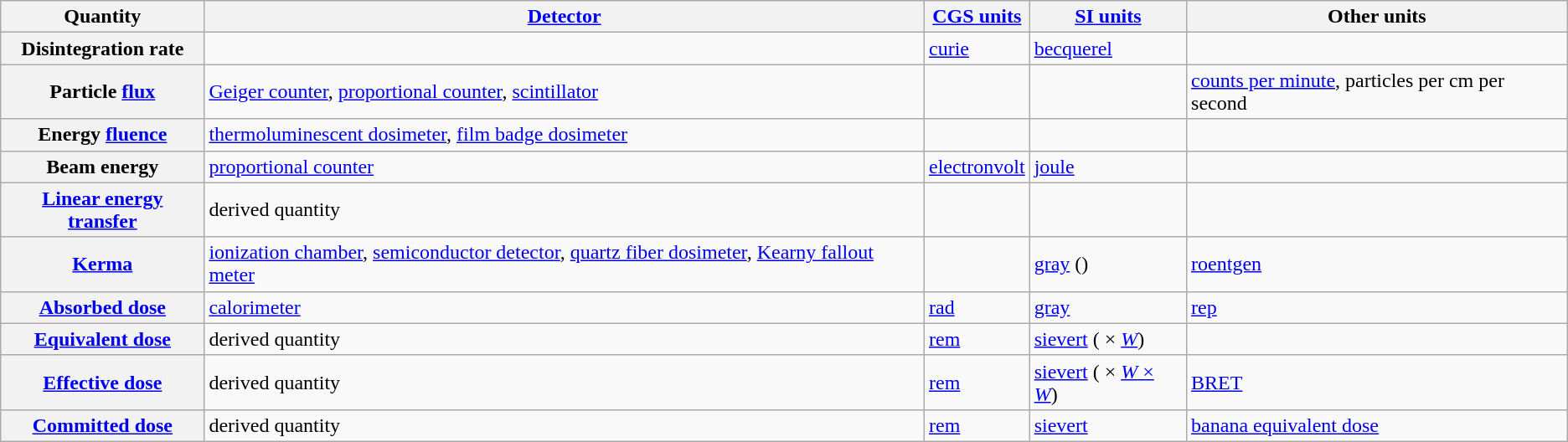<table class="wikitable plainrowheaders">
<tr>
<th scope="col">Quantity</th>
<th scope="col"><a href='#'>Detector</a></th>
<th scope="col"><a href='#'>CGS units</a></th>
<th scope="col"><a href='#'>SI units</a></th>
<th scope="col">Other units</th>
</tr>
<tr>
<th scope="row">Disintegration rate</th>
<td></td>
<td><a href='#'>curie</a></td>
<td><a href='#'>becquerel</a></td>
<td></td>
</tr>
<tr>
<th scope="row">Particle <a href='#'>flux</a></th>
<td><a href='#'>Geiger counter</a>, <a href='#'>proportional counter</a>, <a href='#'>scintillator</a></td>
<td></td>
<td></td>
<td><a href='#'>counts per minute</a>, particles per cm per second</td>
</tr>
<tr>
<th scope="row">Energy <a href='#'>fluence</a></th>
<td><a href='#'>thermoluminescent dosimeter</a>, <a href='#'>film badge dosimeter</a></td>
<td></td>
<td></td>
<td></td>
</tr>
<tr>
<th scope="row">Beam energy</th>
<td><a href='#'>proportional counter</a></td>
<td><a href='#'>electronvolt</a></td>
<td><a href='#'>joule</a></td>
<td></td>
</tr>
<tr>
<th scope="row"><a href='#'>Linear energy transfer</a></th>
<td>derived quantity</td>
<td></td>
<td></td>
<td></td>
</tr>
<tr>
<th scope="row"><a href='#'>Kerma</a></th>
<td><a href='#'>ionization chamber</a>, <a href='#'>semiconductor detector</a>, <a href='#'>quartz fiber dosimeter</a>, <a href='#'>Kearny fallout meter</a></td>
<td></td>
<td><a href='#'>gray</a> ()</td>
<td><a href='#'>roentgen</a></td>
</tr>
<tr>
<th scope="row"><a href='#'>Absorbed dose</a></th>
<td><a href='#'>calorimeter</a></td>
<td><a href='#'>rad</a></td>
<td><a href='#'>gray</a></td>
<td><a href='#'>rep</a></td>
</tr>
<tr>
<th scope="row"><a href='#'>Equivalent dose</a></th>
<td>derived quantity</td>
<td><a href='#'>rem</a></td>
<td><a href='#'>sievert</a> ( × <a href='#'><em>W</em></a>)</td>
<td></td>
</tr>
<tr>
<th scope="row"><a href='#'>Effective dose</a></th>
<td>derived quantity</td>
<td><a href='#'>rem</a></td>
<td><a href='#'>sievert</a> ( × <a href='#'><em>W</em> × <em>W</em></a>)</td>
<td><a href='#'>BRET</a></td>
</tr>
<tr>
<th scope="row"><a href='#'>Committed dose</a></th>
<td>derived quantity</td>
<td><a href='#'>rem</a></td>
<td><a href='#'>sievert</a></td>
<td><a href='#'>banana equivalent dose</a></td>
</tr>
</table>
